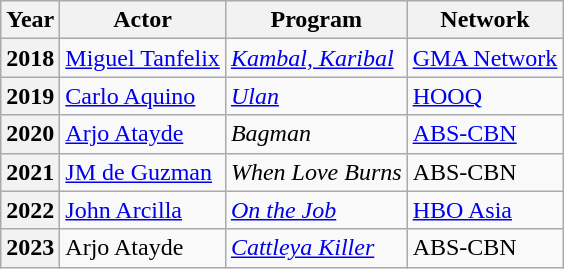<table class="wikitable plainrowheaders">
<tr>
<th>Year</th>
<th>Actor</th>
<th>Program</th>
<th>Network</th>
</tr>
<tr>
<th scope="row">2018</th>
<td><a href='#'>Miguel Tanfelix</a></td>
<td><em><a href='#'>Kambal, Karibal</a></em></td>
<td><a href='#'>GMA Network</a></td>
</tr>
<tr>
<th scope="row">2019</th>
<td><a href='#'>Carlo Aquino</a></td>
<td><em><a href='#'>Ulan</a></em></td>
<td><a href='#'>HOOQ</a></td>
</tr>
<tr>
<th scope="row">2020</th>
<td><a href='#'>Arjo Atayde</a></td>
<td><em>Bagman</em></td>
<td><a href='#'>ABS-CBN</a></td>
</tr>
<tr>
<th scope="row">2021</th>
<td><a href='#'>JM de Guzman</a></td>
<td><em>When Love Burns</em></td>
<td>ABS-CBN</td>
</tr>
<tr>
<th scope="row">2022</th>
<td><a href='#'>John Arcilla</a></td>
<td><em><a href='#'>On the Job</a></em></td>
<td><a href='#'>HBO Asia</a></td>
</tr>
<tr>
<th scope="row">2023</th>
<td>Arjo Atayde</td>
<td><em><a href='#'>Cattleya Killer</a></em></td>
<td>ABS-CBN</td>
</tr>
</table>
